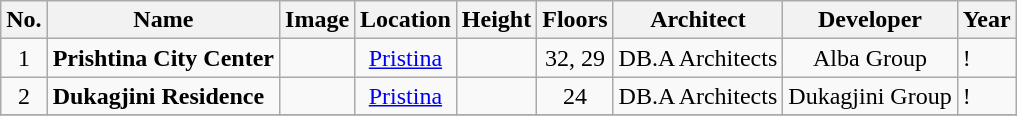<table class="wikitable sortable">
<tr>
<th>No.</th>
<th>Name</th>
<th>Image</th>
<th>Location</th>
<th>Height</th>
<th>Floors</th>
<th>Architect</th>
<th>Developer</th>
<th>Year</th>
</tr>
<tr>
<td align="center">1</td>
<td><strong>Prishtina City Center</strong></td>
<td align="center"></td>
<td align="center"><a href='#'>Pristina</a><br><small><em></em></small></td>
<td align="center"></td>
<td align="center">32, 29</td>
<td align="center">DB.A Architects</td>
<td align="center">Alba Group</td>
<td>! </td>
</tr>
<tr>
<td align="center">2</td>
<td><strong>Dukagjini Residence</strong></td>
<td align="center"></td>
<td align="center"><a href='#'>Pristina</a><br><small><em></em></small></td>
<td align="center"></td>
<td align="center">24</td>
<td align="center">DB.A Architects</td>
<td align="center">Dukagjini Group</td>
<td>! </td>
</tr>
<tr>
</tr>
</table>
